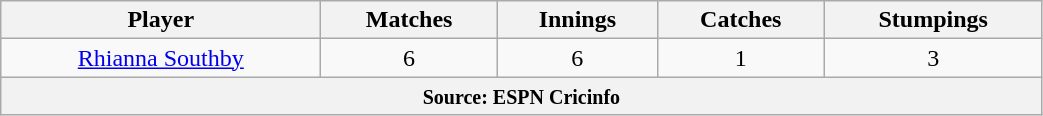<table class="wikitable" style="text-align:center; width:55%;">
<tr>
<th>Player</th>
<th>Matches</th>
<th>Innings</th>
<th>Catches</th>
<th>Stumpings</th>
</tr>
<tr>
<td><a href='#'>Rhianna Southby</a></td>
<td>6</td>
<td>6</td>
<td>1</td>
<td>3</td>
</tr>
<tr>
<th colspan="5"><small>Source: ESPN Cricinfo </small></th>
</tr>
</table>
